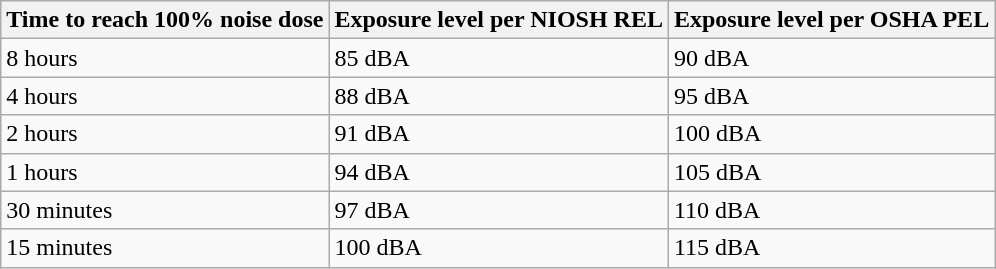<table class="wikitable">
<tr>
<th>Time to reach 100% noise dose</th>
<th>Exposure level per NIOSH REL</th>
<th>Exposure level per OSHA PEL</th>
</tr>
<tr>
<td>8 hours</td>
<td>85 dBA</td>
<td>90 dBA</td>
</tr>
<tr>
<td>4 hours</td>
<td>88 dBA</td>
<td>95 dBA</td>
</tr>
<tr>
<td>2 hours</td>
<td>91 dBA</td>
<td>100 dBA</td>
</tr>
<tr>
<td>1 hours</td>
<td>94 dBA</td>
<td>105 dBA</td>
</tr>
<tr>
<td>30 minutes</td>
<td>97 dBA</td>
<td>110 dBA</td>
</tr>
<tr>
<td>15 minutes</td>
<td>100 dBA</td>
<td>115 dBA</td>
</tr>
</table>
